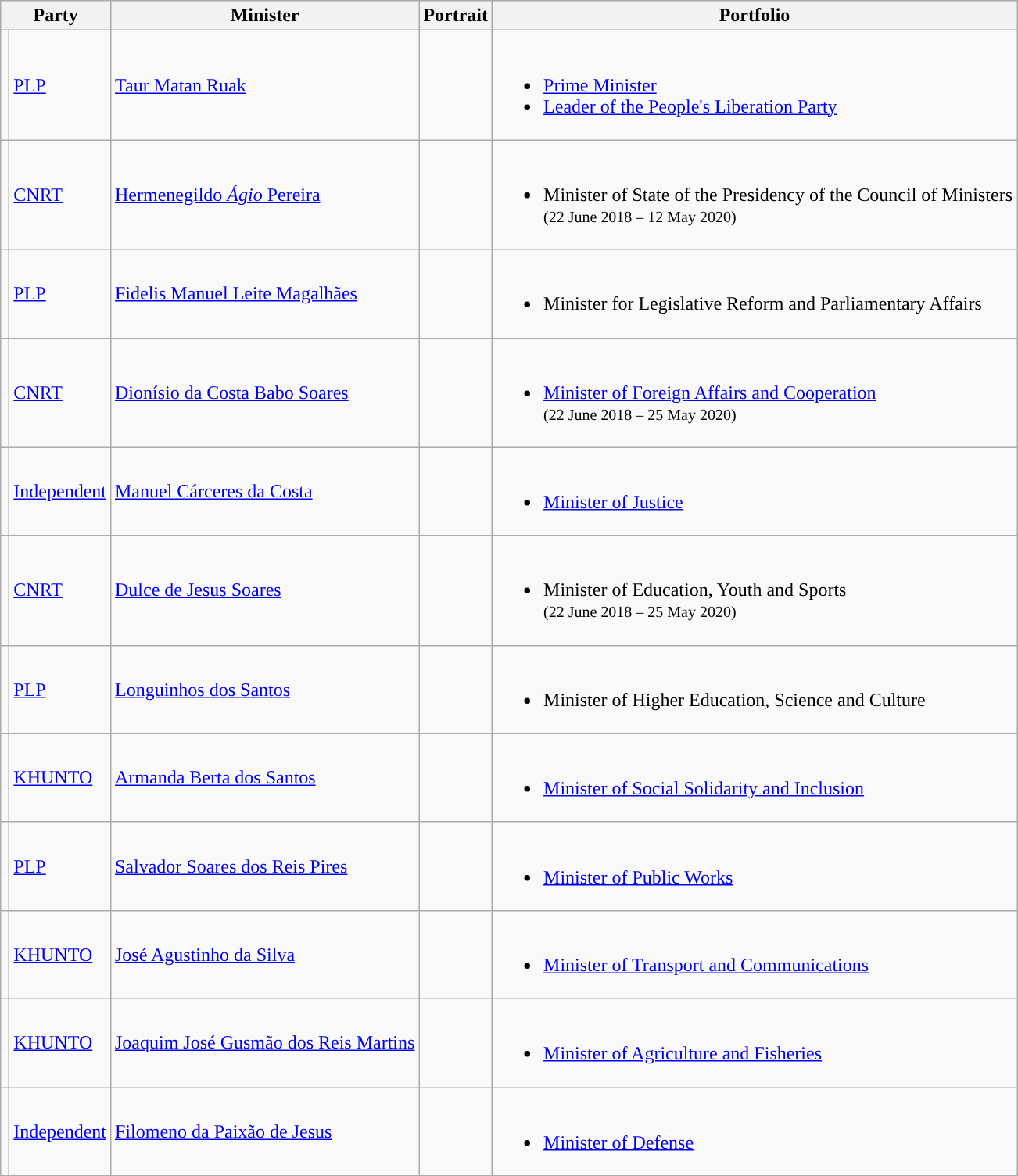<table class="wikitable sortable">
<tr>
<th colspan="2">Party</th>
<th>Minister</th>
<th>Portrait</th>
<th>Portfolio</th>
</tr>
<tr>
<td style="background:"></td>
<td><a href='#'>PLP</a></td>
<td><a href='#'>Taur Matan Ruak</a></td>
<td></td>
<td><br><ul><li><a href='#'>Prime Minister</a></li><li><a href='#'>Leader of the People's Liberation Party</a></li></ul></td>
</tr>
<tr>
<td style="background:"></td>
<td><a href='#'>CNRT</a></td>
<td><a href='#'>Hermenegildo <em>Ágio</em> Pereira</a></td>
<td></td>
<td><br><ul><li>Minister of State of the Presidency of the Council of Ministers<br><small>(22 June 2018 – 12 May 2020)</small></li></ul></td>
</tr>
<tr>
<td style="background:"></td>
<td><a href='#'>PLP</a></td>
<td><a href='#'>Fidelis Manuel Leite Magalhães</a></td>
<td></td>
<td><br><ul><li>Minister for Legislative Reform and Parliamentary Affairs</li></ul></td>
</tr>
<tr>
<td style="background:"></td>
<td><a href='#'>CNRT</a></td>
<td><a href='#'>Dionísio da Costa Babo Soares</a></td>
<td></td>
<td><br><ul><li><a href='#'>Minister of Foreign Affairs and Cooperation</a><br><small>(22 June 2018 – 25 May 2020)</small></li></ul></td>
</tr>
<tr>
<td style="background:"></td>
<td><a href='#'>Independent</a></td>
<td><a href='#'>Manuel Cárceres da Costa</a></td>
<td></td>
<td><br><ul><li><a href='#'>Minister of Justice</a></li></ul></td>
</tr>
<tr>
<td style="background:"></td>
<td><a href='#'>CNRT</a></td>
<td><a href='#'>Dulce de Jesus Soares</a></td>
<td></td>
<td><br><ul><li>Minister of Education, Youth and Sports<br><small>(22 June 2018 – 25 May 2020)</small></li></ul></td>
</tr>
<tr>
<td style="background:"></td>
<td><a href='#'>PLP</a></td>
<td><a href='#'>Longuinhos dos Santos</a></td>
<td></td>
<td><br><ul><li>Minister of Higher Education, Science and Culture</li></ul></td>
</tr>
<tr>
<td style="background:"></td>
<td><a href='#'>KHUNTO</a></td>
<td><a href='#'>Armanda Berta dos Santos</a></td>
<td></td>
<td><br><ul><li><a href='#'>Minister of Social Solidarity and Inclusion</a></li></ul></td>
</tr>
<tr>
<td style="background:"></td>
<td><a href='#'>PLP</a></td>
<td><a href='#'>Salvador Soares dos Reis Pires</a></td>
<td></td>
<td><br><ul><li><a href='#'>Minister of Public Works</a></li></ul></td>
</tr>
<tr>
<td style="background:"></td>
<td><a href='#'>KHUNTO</a></td>
<td><a href='#'>José Agustinho da Silva</a></td>
<td></td>
<td><br><ul><li><a href='#'>Minister of Transport and Communications</a></li></ul></td>
</tr>
<tr>
<td style="background:"></td>
<td><a href='#'>KHUNTO</a></td>
<td><a href='#'>Joaquim José Gusmão dos Reis Martins</a></td>
<td></td>
<td><br><ul><li><a href='#'>Minister of Agriculture and Fisheries</a></li></ul></td>
</tr>
<tr>
<td style="background:"></td>
<td><a href='#'>Independent</a></td>
<td><a href='#'>Filomeno da Paixão de Jesus</a></td>
<td></td>
<td><br><ul><li><a href='#'>Minister of Defense</a></li></ul></td>
</tr>
<tr>
</tr>
</table>
